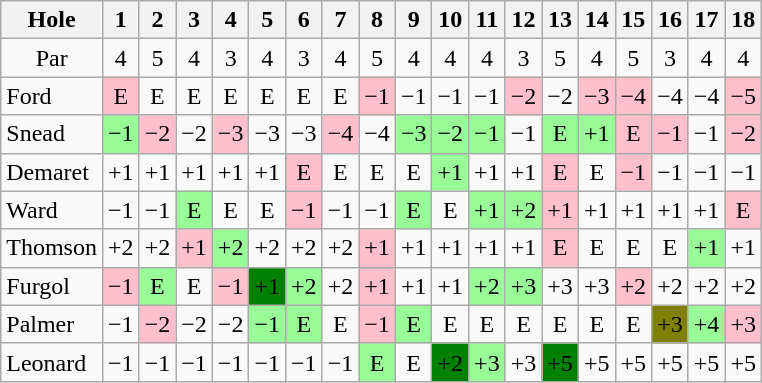<table class="wikitable" style="text-align:center">
<tr>
<th>Hole</th>
<th> 1 </th>
<th> 2 </th>
<th> 3 </th>
<th> 4 </th>
<th> 5 </th>
<th> 6 </th>
<th> 7 </th>
<th> 8 </th>
<th> 9 </th>
<th>10</th>
<th>11</th>
<th>12</th>
<th>13</th>
<th>14</th>
<th>15</th>
<th>16</th>
<th>17</th>
<th>18</th>
</tr>
<tr>
<td>Par</td>
<td>4</td>
<td>5</td>
<td>4</td>
<td>3</td>
<td>4</td>
<td>3</td>
<td>4</td>
<td>5</td>
<td>4</td>
<td>4</td>
<td>4</td>
<td>3</td>
<td>5</td>
<td>4</td>
<td>5</td>
<td>3</td>
<td>4</td>
<td>4</td>
</tr>
<tr>
<td align=left> Ford</td>
<td style="background: Pink;">E</td>
<td>E</td>
<td>E</td>
<td>E</td>
<td>E</td>
<td>E</td>
<td>E</td>
<td style="background: Pink;">−1</td>
<td>−1</td>
<td>−1</td>
<td>−1</td>
<td style="background: Pink;">−2</td>
<td>−2</td>
<td style="background: Pink;">−3</td>
<td style="background: Pink;">−4</td>
<td>−4</td>
<td>−4</td>
<td style="background: Pink;">−5</td>
</tr>
<tr>
<td align=left> Snead</td>
<td style="background: PaleGreen;">−1</td>
<td style="background: Pink;">−2</td>
<td>−2</td>
<td style="background: Pink;">−3</td>
<td>−3</td>
<td>−3</td>
<td style="background: Pink;">−4</td>
<td>−4</td>
<td style="background: PaleGreen;">−3</td>
<td style="background: PaleGreen;">−2</td>
<td style="background: PaleGreen;">−1</td>
<td>−1</td>
<td style="background: PaleGreen;">E</td>
<td style="background: PaleGreen;">+1</td>
<td style="background: Pink;">E</td>
<td style="background: Pink;">−1</td>
<td>−1</td>
<td style="background: Pink;">−2</td>
</tr>
<tr>
<td align=left> Demaret</td>
<td>+1</td>
<td>+1</td>
<td>+1</td>
<td>+1</td>
<td>+1</td>
<td style="background: Pink;">E</td>
<td>E</td>
<td>E</td>
<td>E</td>
<td style="background: PaleGreen;">+1</td>
<td>+1</td>
<td>+1</td>
<td style="background: Pink;">E</td>
<td>E</td>
<td style="background: Pink;">−1</td>
<td>−1</td>
<td>−1</td>
<td>−1</td>
</tr>
<tr>
<td align=left> Ward</td>
<td>−1</td>
<td>−1</td>
<td style="background: PaleGreen;">E</td>
<td>E</td>
<td>E</td>
<td style="background: Pink;">−1</td>
<td>−1</td>
<td>−1</td>
<td style="background: PaleGreen;">E</td>
<td>E</td>
<td style="background: PaleGreen;">+1</td>
<td style="background: PaleGreen;">+2</td>
<td style="background: Pink;">+1</td>
<td>+1</td>
<td>+1</td>
<td>+1</td>
<td>+1</td>
<td style="background: Pink;">E</td>
</tr>
<tr>
<td align=left> Thomson</td>
<td>+2</td>
<td>+2</td>
<td style="background: Pink;">+1</td>
<td style="background: PaleGreen;">+2</td>
<td>+2</td>
<td>+2</td>
<td>+2</td>
<td style="background: Pink;">+1</td>
<td>+1</td>
<td>+1</td>
<td>+1</td>
<td>+1</td>
<td style="background: Pink;">E</td>
<td>E</td>
<td>E</td>
<td>E</td>
<td style="background: PaleGreen;">+1</td>
<td>+1</td>
</tr>
<tr>
<td align=left> Furgol</td>
<td style="background: Pink;">−1</td>
<td style="background: PaleGreen;">E</td>
<td>E</td>
<td style="background: Pink;">−1</td>
<td style="background: Green;">+1</td>
<td style="background: PaleGreen;">+2</td>
<td>+2</td>
<td style="background: Pink;">+1</td>
<td>+1</td>
<td>+1</td>
<td style="background: PaleGreen;">+2</td>
<td style="background: PaleGreen;">+3</td>
<td>+3</td>
<td>+3</td>
<td style="background: Pink;">+2</td>
<td>+2</td>
<td>+2</td>
<td>+2</td>
</tr>
<tr>
<td align=left> Palmer</td>
<td>−1</td>
<td style="background: Pink;">−2</td>
<td>−2</td>
<td>−2</td>
<td style="background: PaleGreen;">−1</td>
<td style="background: PaleGreen;">E</td>
<td>E</td>
<td style="background: Pink;">−1</td>
<td style="background: PaleGreen;">E</td>
<td>E</td>
<td>E</td>
<td>E</td>
<td>E</td>
<td>E</td>
<td>E</td>
<td style="background: Olive;">+3</td>
<td style="background: PaleGreen;">+4</td>
<td style="background: Pink;">+3</td>
</tr>
<tr>
<td align=left> Leonard</td>
<td>−1</td>
<td>−1</td>
<td>−1</td>
<td>−1</td>
<td>−1</td>
<td>−1</td>
<td>−1</td>
<td style="background: PaleGreen;">E</td>
<td>E</td>
<td style="background: Green;">+2</td>
<td style="background: PaleGreen;">+3</td>
<td>+3</td>
<td style="background: Green;">+5</td>
<td>+5</td>
<td>+5</td>
<td>+5</td>
<td>+5</td>
<td>+5</td>
</tr>
</table>
